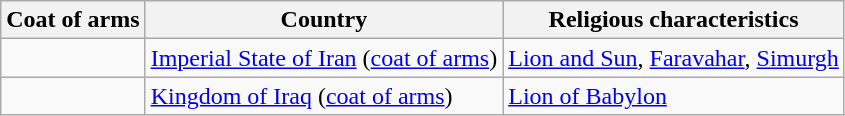<table class="wikitable">
<tr>
<th><strong>Coat of arms</strong></th>
<th><strong>Country</strong></th>
<th><strong>Religious characteristics</strong></th>
</tr>
<tr>
<td></td>
<td><a href='#'>Imperial State of Iran</a> (<a href='#'>coat of arms</a>)</td>
<td><a href='#'>Lion and Sun</a>, <a href='#'>Faravahar</a>, <a href='#'>Simurgh</a></td>
</tr>
<tr>
<td></td>
<td><a href='#'>Kingdom of Iraq</a> (<a href='#'>coat of arms</a>)</td>
<td><a href='#'>Lion of Babylon</a></td>
</tr>
</table>
